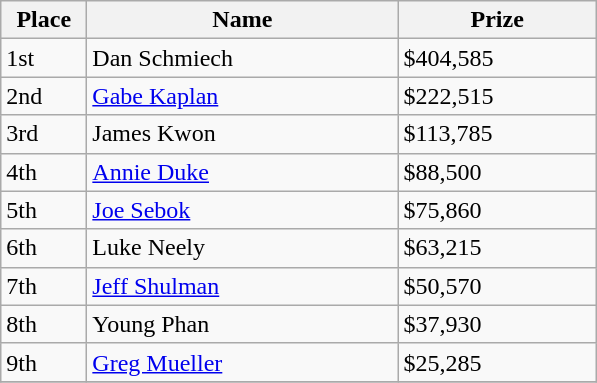<table class="wikitable">
<tr>
<th width="50">Place</th>
<th width="200">Name</th>
<th width="125">Prize</th>
</tr>
<tr>
<td>1st</td>
<td>Dan Schmiech</td>
<td>$404,585</td>
</tr>
<tr>
<td>2nd</td>
<td><a href='#'>Gabe Kaplan</a></td>
<td>$222,515</td>
</tr>
<tr>
<td>3rd</td>
<td>James Kwon</td>
<td>$113,785</td>
</tr>
<tr>
<td>4th</td>
<td><a href='#'>Annie Duke</a></td>
<td>$88,500</td>
</tr>
<tr>
<td>5th</td>
<td><a href='#'>Joe Sebok</a></td>
<td>$75,860</td>
</tr>
<tr>
<td>6th</td>
<td>Luke Neely</td>
<td>$63,215</td>
</tr>
<tr>
<td>7th</td>
<td><a href='#'>Jeff Shulman</a></td>
<td>$50,570</td>
</tr>
<tr>
<td>8th</td>
<td>Young Phan</td>
<td>$37,930</td>
</tr>
<tr>
<td>9th</td>
<td><a href='#'>Greg Mueller</a></td>
<td>$25,285</td>
</tr>
<tr>
</tr>
</table>
